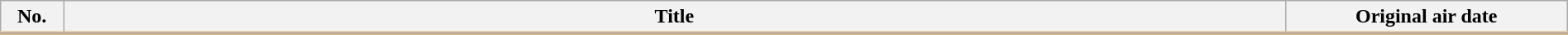<table class="wikitable" style="width:100%; margin:auto; background:#FFF;">
<tr style="border-bottom: 3px solid #DEB887;">
<th style="width:4%;">No.</th>
<th>Title</th>
<th style="width:18%;">Original air date</th>
</tr>
<tr>
</tr>
</table>
